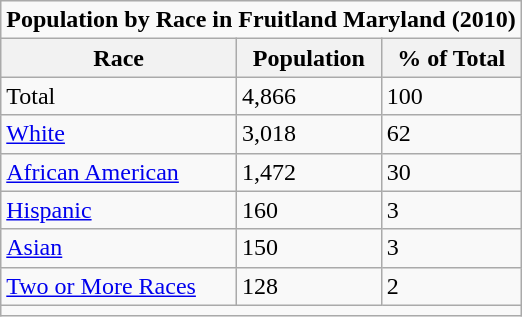<table class="wikitable sortable">
<tr>
<td colspan="3" style="text-align:center;"><strong>Population by Race in Fruitland Maryland (2010)</strong></td>
</tr>
<tr>
<th>Race</th>
<th>Population</th>
<th>% of Total</th>
</tr>
<tr>
<td>Total</td>
<td>4,866</td>
<td>100</td>
</tr>
<tr>
<td><a href='#'>White</a></td>
<td>3,018</td>
<td>62</td>
</tr>
<tr>
<td><a href='#'>African American</a></td>
<td>1,472</td>
<td>30</td>
</tr>
<tr>
<td><a href='#'>Hispanic</a></td>
<td>160</td>
<td>3</td>
</tr>
<tr>
<td><a href='#'>Asian</a></td>
<td>150</td>
<td>3</td>
</tr>
<tr>
<td><a href='#'>Two or More Races</a></td>
<td>128</td>
<td>2</td>
</tr>
<tr>
<td colspan="3"></td>
</tr>
</table>
